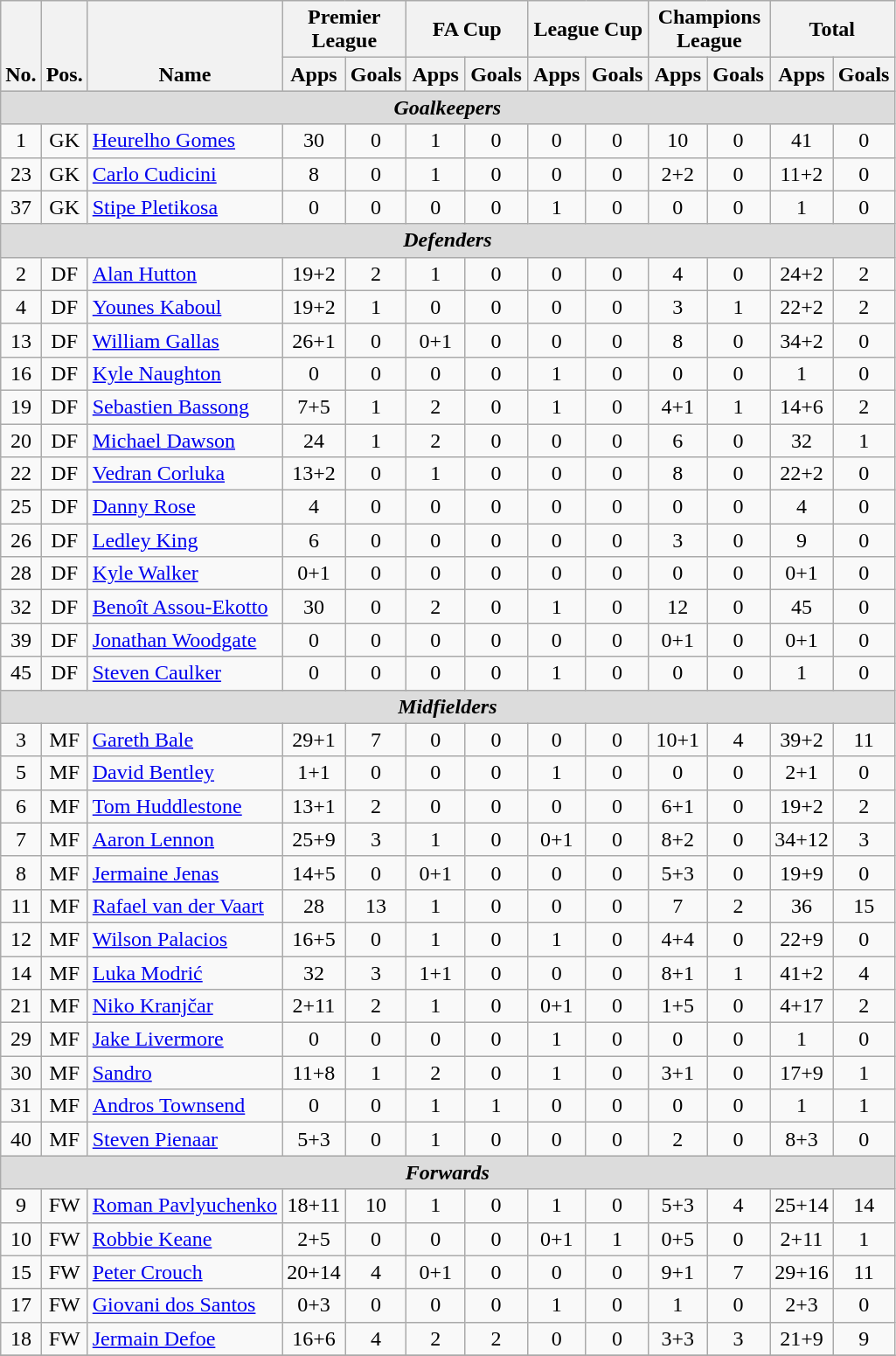<table class="wikitable" style="text-align:center">
<tr>
<th rowspan="2" style="vertical-align:bottom;">No.</th>
<th rowspan="2" style="vertical-align:bottom;">Pos.</th>
<th rowspan="2" style="vertical-align:bottom;">Name</th>
<th colspan="2" style="width:85px;">Premier League</th>
<th colspan="2" style="width:85px;">FA Cup</th>
<th colspan="2" style="width:85px;">League Cup</th>
<th colspan="2" style="width:85px;">Champions League</th>
<th colspan="2" style="width:85px;">Total</th>
</tr>
<tr>
<th>Apps</th>
<th>Goals</th>
<th>Apps</th>
<th>Goals</th>
<th>Apps</th>
<th>Goals</th>
<th>Apps</th>
<th>Goals</th>
<th>Apps</th>
<th>Goals</th>
</tr>
<tr>
<th colspan=14 style=background:#dcdcdc; text-align:center><em>Goalkeepers</em></th>
</tr>
<tr>
<td>1</td>
<td>GK</td>
<td align="left"> <a href='#'>Heurelho Gomes</a></td>
<td>30</td>
<td>0</td>
<td>1</td>
<td>0</td>
<td>0</td>
<td>0</td>
<td>10</td>
<td>0</td>
<td>41</td>
<td>0</td>
</tr>
<tr>
<td>23</td>
<td>GK</td>
<td align="left"> <a href='#'>Carlo Cudicini</a></td>
<td>8</td>
<td>0</td>
<td>1</td>
<td>0</td>
<td>0</td>
<td>0</td>
<td>2+2</td>
<td>0</td>
<td>11+2</td>
<td>0</td>
</tr>
<tr>
<td>37</td>
<td>GK</td>
<td align="left"> <a href='#'>Stipe Pletikosa</a></td>
<td>0</td>
<td>0</td>
<td>0</td>
<td>0</td>
<td>1</td>
<td>0</td>
<td>0</td>
<td>0</td>
<td>1</td>
<td>0</td>
</tr>
<tr>
<th colspan=14 style=background:#dcdcdc; text-align:center><em>Defenders</em></th>
</tr>
<tr>
<td>2</td>
<td>DF</td>
<td align="left"> <a href='#'>Alan Hutton</a></td>
<td>19+2</td>
<td>2</td>
<td>1</td>
<td>0</td>
<td>0</td>
<td>0</td>
<td>4</td>
<td>0</td>
<td>24+2</td>
<td>2</td>
</tr>
<tr>
<td>4</td>
<td>DF</td>
<td align="left"> <a href='#'>Younes Kaboul</a></td>
<td>19+2</td>
<td>1</td>
<td>0</td>
<td>0</td>
<td>0</td>
<td>0</td>
<td>3</td>
<td>1</td>
<td>22+2</td>
<td>2</td>
</tr>
<tr>
<td>13</td>
<td>DF</td>
<td align="left"> <a href='#'>William Gallas</a></td>
<td>26+1</td>
<td>0</td>
<td>0+1</td>
<td>0</td>
<td>0</td>
<td>0</td>
<td>8</td>
<td>0</td>
<td>34+2</td>
<td>0</td>
</tr>
<tr>
<td>16</td>
<td>DF</td>
<td align="left"> <a href='#'>Kyle Naughton</a></td>
<td>0</td>
<td>0</td>
<td>0</td>
<td>0</td>
<td>1</td>
<td>0</td>
<td>0</td>
<td>0</td>
<td>1</td>
<td>0</td>
</tr>
<tr>
<td>19</td>
<td>DF</td>
<td align="left"> <a href='#'>Sebastien Bassong</a></td>
<td>7+5</td>
<td>1</td>
<td>2</td>
<td>0</td>
<td>1</td>
<td>0</td>
<td>4+1</td>
<td>1</td>
<td>14+6</td>
<td>2</td>
</tr>
<tr>
<td>20</td>
<td>DF</td>
<td align="left"> <a href='#'>Michael Dawson</a></td>
<td>24</td>
<td>1</td>
<td>2</td>
<td>0</td>
<td>0</td>
<td>0</td>
<td>6</td>
<td>0</td>
<td>32</td>
<td>1</td>
</tr>
<tr>
<td>22</td>
<td>DF</td>
<td align="left"> <a href='#'>Vedran Corluka</a></td>
<td>13+2</td>
<td>0</td>
<td>1</td>
<td>0</td>
<td>0</td>
<td>0</td>
<td>8</td>
<td>0</td>
<td>22+2</td>
<td>0</td>
</tr>
<tr>
<td>25</td>
<td>DF</td>
<td align="left"> <a href='#'>Danny Rose</a></td>
<td>4</td>
<td>0</td>
<td>0</td>
<td>0</td>
<td>0</td>
<td>0</td>
<td>0</td>
<td>0</td>
<td>4</td>
<td>0</td>
</tr>
<tr>
<td>26</td>
<td>DF</td>
<td align="left"> <a href='#'>Ledley King</a></td>
<td>6</td>
<td>0</td>
<td>0</td>
<td>0</td>
<td>0</td>
<td>0</td>
<td>3</td>
<td>0</td>
<td>9</td>
<td>0</td>
</tr>
<tr>
<td>28</td>
<td>DF</td>
<td align="left"> <a href='#'>Kyle Walker</a></td>
<td>0+1</td>
<td>0</td>
<td>0</td>
<td>0</td>
<td>0</td>
<td>0</td>
<td>0</td>
<td>0</td>
<td>0+1</td>
<td>0</td>
</tr>
<tr>
<td>32</td>
<td>DF</td>
<td align="left"> <a href='#'>Benoît Assou-Ekotto</a></td>
<td>30</td>
<td>0</td>
<td>2</td>
<td>0</td>
<td>1</td>
<td>0</td>
<td>12</td>
<td>0</td>
<td>45</td>
<td>0</td>
</tr>
<tr>
<td>39</td>
<td>DF</td>
<td align="left"> <a href='#'>Jonathan Woodgate</a></td>
<td>0</td>
<td>0</td>
<td>0</td>
<td>0</td>
<td>0</td>
<td>0</td>
<td>0+1</td>
<td>0</td>
<td>0+1</td>
<td>0</td>
</tr>
<tr>
<td>45</td>
<td>DF</td>
<td align="left"> <a href='#'>Steven Caulker</a></td>
<td>0</td>
<td>0</td>
<td>0</td>
<td>0</td>
<td>1</td>
<td>0</td>
<td>0</td>
<td>0</td>
<td>1</td>
<td>0</td>
</tr>
<tr>
<th colspan=14 style=background:#dcdcdc; text-align:center><em>Midfielders</em></th>
</tr>
<tr>
<td>3</td>
<td>MF</td>
<td align="left"> <a href='#'>Gareth Bale</a></td>
<td>29+1</td>
<td>7</td>
<td>0</td>
<td>0</td>
<td>0</td>
<td>0</td>
<td>10+1</td>
<td>4</td>
<td>39+2</td>
<td>11</td>
</tr>
<tr>
<td>5</td>
<td>MF</td>
<td align="left"> <a href='#'>David Bentley</a></td>
<td>1+1</td>
<td>0</td>
<td>0</td>
<td>0</td>
<td>1</td>
<td>0</td>
<td>0</td>
<td>0</td>
<td>2+1</td>
<td>0</td>
</tr>
<tr>
<td>6</td>
<td>MF</td>
<td align="left"> <a href='#'>Tom Huddlestone</a></td>
<td>13+1</td>
<td>2</td>
<td>0</td>
<td>0</td>
<td>0</td>
<td>0</td>
<td>6+1</td>
<td>0</td>
<td>19+2</td>
<td>2</td>
</tr>
<tr>
<td>7</td>
<td>MF</td>
<td align="left"> <a href='#'>Aaron Lennon</a></td>
<td>25+9</td>
<td>3</td>
<td>1</td>
<td>0</td>
<td>0+1</td>
<td>0</td>
<td>8+2</td>
<td>0</td>
<td>34+12</td>
<td>3</td>
</tr>
<tr>
<td>8</td>
<td>MF</td>
<td align="left"> <a href='#'>Jermaine Jenas</a></td>
<td>14+5</td>
<td>0</td>
<td>0+1</td>
<td>0</td>
<td>0</td>
<td>0</td>
<td>5+3</td>
<td>0</td>
<td>19+9</td>
<td>0</td>
</tr>
<tr>
<td>11</td>
<td>MF</td>
<td align="left"> <a href='#'>Rafael van der Vaart</a></td>
<td>28</td>
<td>13</td>
<td>1</td>
<td>0</td>
<td>0</td>
<td>0</td>
<td>7</td>
<td>2</td>
<td>36</td>
<td>15</td>
</tr>
<tr>
<td>12</td>
<td>MF</td>
<td align="left"> <a href='#'>Wilson Palacios</a></td>
<td>16+5</td>
<td>0</td>
<td>1</td>
<td>0</td>
<td>1</td>
<td>0</td>
<td>4+4</td>
<td>0</td>
<td>22+9</td>
<td>0</td>
</tr>
<tr>
<td>14</td>
<td>MF</td>
<td align="left"> <a href='#'>Luka Modrić</a></td>
<td>32</td>
<td>3</td>
<td>1+1</td>
<td>0</td>
<td>0</td>
<td>0</td>
<td>8+1</td>
<td>1</td>
<td>41+2</td>
<td>4</td>
</tr>
<tr>
<td>21</td>
<td>MF</td>
<td align="left"> <a href='#'>Niko Kranjčar</a></td>
<td>2+11</td>
<td>2</td>
<td>1</td>
<td>0</td>
<td>0+1</td>
<td>0</td>
<td>1+5</td>
<td>0</td>
<td>4+17</td>
<td>2</td>
</tr>
<tr>
<td>29</td>
<td>MF</td>
<td align="left"> <a href='#'>Jake Livermore</a></td>
<td>0</td>
<td>0</td>
<td>0</td>
<td>0</td>
<td>1</td>
<td>0</td>
<td>0</td>
<td>0</td>
<td>1</td>
<td>0</td>
</tr>
<tr>
<td>30</td>
<td>MF</td>
<td align="left"> <a href='#'>Sandro</a></td>
<td>11+8</td>
<td>1</td>
<td>2</td>
<td>0</td>
<td>1</td>
<td>0</td>
<td>3+1</td>
<td>0</td>
<td>17+9</td>
<td>1</td>
</tr>
<tr>
<td>31</td>
<td>MF</td>
<td align="left"> <a href='#'>Andros Townsend</a></td>
<td>0</td>
<td>0</td>
<td>1</td>
<td>1</td>
<td>0</td>
<td>0</td>
<td>0</td>
<td>0</td>
<td>1</td>
<td>1</td>
</tr>
<tr>
<td>40</td>
<td>MF</td>
<td align="left"> <a href='#'>Steven Pienaar</a></td>
<td>5+3</td>
<td>0</td>
<td>1</td>
<td>0</td>
<td>0</td>
<td>0</td>
<td>2</td>
<td>0</td>
<td>8+3</td>
<td>0</td>
</tr>
<tr>
<th colspan=14 style=background:#dcdcdc; text-align:center><em>Forwards</em></th>
</tr>
<tr>
<td>9</td>
<td>FW</td>
<td align="left"> <a href='#'>Roman Pavlyuchenko</a></td>
<td>18+11</td>
<td>10</td>
<td>1</td>
<td>0</td>
<td>1</td>
<td>0</td>
<td>5+3</td>
<td>4</td>
<td>25+14</td>
<td>14</td>
</tr>
<tr>
<td>10</td>
<td>FW</td>
<td align="left"> <a href='#'>Robbie Keane</a></td>
<td>2+5</td>
<td>0</td>
<td>0</td>
<td>0</td>
<td>0+1</td>
<td>1</td>
<td>0+5</td>
<td>0</td>
<td>2+11</td>
<td>1</td>
</tr>
<tr>
<td>15</td>
<td>FW</td>
<td align="left"> <a href='#'>Peter Crouch</a></td>
<td>20+14</td>
<td>4</td>
<td>0+1</td>
<td>0</td>
<td>0</td>
<td>0</td>
<td>9+1</td>
<td>7</td>
<td>29+16</td>
<td>11</td>
</tr>
<tr>
<td>17</td>
<td>FW</td>
<td align="left"> <a href='#'>Giovani dos Santos</a></td>
<td>0+3</td>
<td>0</td>
<td>0</td>
<td>0</td>
<td>1</td>
<td>0</td>
<td>1</td>
<td>0</td>
<td>2+3</td>
<td>0</td>
</tr>
<tr>
<td>18</td>
<td>FW</td>
<td align="left"> <a href='#'>Jermain Defoe</a></td>
<td>16+6</td>
<td>4</td>
<td>2</td>
<td>2</td>
<td>0</td>
<td>0</td>
<td>3+3</td>
<td>3</td>
<td>21+9</td>
<td>9</td>
</tr>
<tr>
</tr>
</table>
